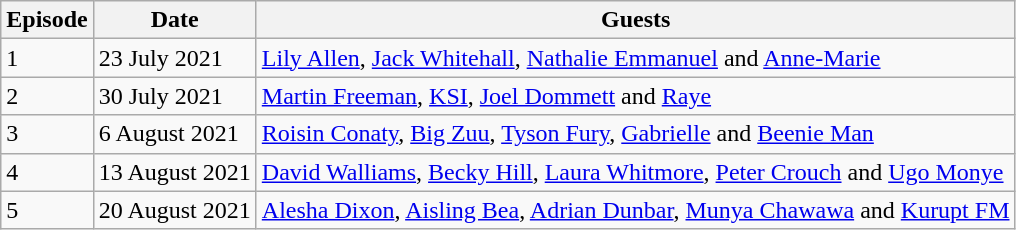<table class="wikitable">
<tr>
<th>Episode</th>
<th>Date</th>
<th>Guests</th>
</tr>
<tr>
<td>1</td>
<td>23 July 2021</td>
<td><a href='#'>Lily Allen</a>, <a href='#'>Jack Whitehall</a>, <a href='#'>Nathalie Emmanuel</a> and <a href='#'>Anne-Marie</a></td>
</tr>
<tr>
<td>2</td>
<td>30 July 2021</td>
<td><a href='#'>Martin Freeman</a>, <a href='#'>KSI</a>, <a href='#'>Joel Dommett</a> and <a href='#'>Raye</a></td>
</tr>
<tr>
<td>3</td>
<td>6 August 2021</td>
<td><a href='#'>Roisin Conaty</a>, <a href='#'>Big Zuu</a>, <a href='#'>Tyson Fury</a>, <a href='#'>Gabrielle</a> and <a href='#'>Beenie Man</a></td>
</tr>
<tr>
<td>4</td>
<td>13 August 2021</td>
<td><a href='#'>David Walliams</a>, <a href='#'>Becky Hill</a>, <a href='#'>Laura Whitmore</a>, <a href='#'>Peter Crouch</a> and <a href='#'>Ugo Monye</a></td>
</tr>
<tr>
<td>5</td>
<td>20 August 2021</td>
<td><a href='#'>Alesha Dixon</a>, <a href='#'>Aisling Bea</a>, <a href='#'>Adrian Dunbar</a>, <a href='#'>Munya Chawawa</a> and <a href='#'>Kurupt FM</a></td>
</tr>
</table>
